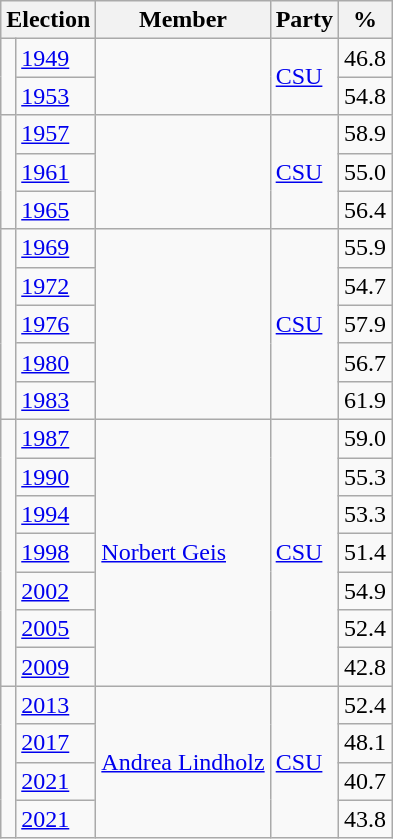<table class=wikitable>
<tr>
<th colspan=2>Election</th>
<th>Member</th>
<th>Party</th>
<th>%</th>
</tr>
<tr>
<td rowspan=2 bgcolor=></td>
<td><a href='#'>1949</a></td>
<td rowspan=2></td>
<td rowspan=2><a href='#'>CSU</a></td>
<td align=right>46.8</td>
</tr>
<tr>
<td><a href='#'>1953</a></td>
<td align=right>54.8</td>
</tr>
<tr>
<td rowspan=3 bgcolor=></td>
<td><a href='#'>1957</a></td>
<td rowspan=3></td>
<td rowspan=3><a href='#'>CSU</a></td>
<td align=right>58.9</td>
</tr>
<tr>
<td><a href='#'>1961</a></td>
<td align=right>55.0</td>
</tr>
<tr>
<td><a href='#'>1965</a></td>
<td align=right>56.4</td>
</tr>
<tr>
<td rowspan=5 bgcolor=></td>
<td><a href='#'>1969</a></td>
<td rowspan=5></td>
<td rowspan=5><a href='#'>CSU</a></td>
<td align=right>55.9</td>
</tr>
<tr>
<td><a href='#'>1972</a></td>
<td align=right>54.7</td>
</tr>
<tr>
<td><a href='#'>1976</a></td>
<td align=right>57.9</td>
</tr>
<tr>
<td><a href='#'>1980</a></td>
<td align=right>56.7</td>
</tr>
<tr>
<td><a href='#'>1983</a></td>
<td align=right>61.9</td>
</tr>
<tr>
<td rowspan=7 bgcolor=></td>
<td><a href='#'>1987</a></td>
<td rowspan=7><a href='#'>Norbert Geis</a></td>
<td rowspan=7><a href='#'>CSU</a></td>
<td align=right>59.0</td>
</tr>
<tr>
<td><a href='#'>1990</a></td>
<td align=right>55.3</td>
</tr>
<tr>
<td><a href='#'>1994</a></td>
<td align=right>53.3</td>
</tr>
<tr>
<td><a href='#'>1998</a></td>
<td align=right>51.4</td>
</tr>
<tr>
<td><a href='#'>2002</a></td>
<td align=right>54.9</td>
</tr>
<tr>
<td><a href='#'>2005</a></td>
<td align=right>52.4</td>
</tr>
<tr>
<td><a href='#'>2009</a></td>
<td align=right>42.8</td>
</tr>
<tr>
<td rowspan=4 bgcolor=></td>
<td><a href='#'>2013</a></td>
<td rowspan=4><a href='#'>Andrea Lindholz</a></td>
<td rowspan=4><a href='#'>CSU</a></td>
<td align=right>52.4</td>
</tr>
<tr>
<td><a href='#'>2017</a></td>
<td align=right>48.1</td>
</tr>
<tr>
<td><a href='#'>2021</a></td>
<td align=right>40.7</td>
</tr>
<tr>
<td><a href='#'>2021</a></td>
<td align=right>43.8</td>
</tr>
</table>
